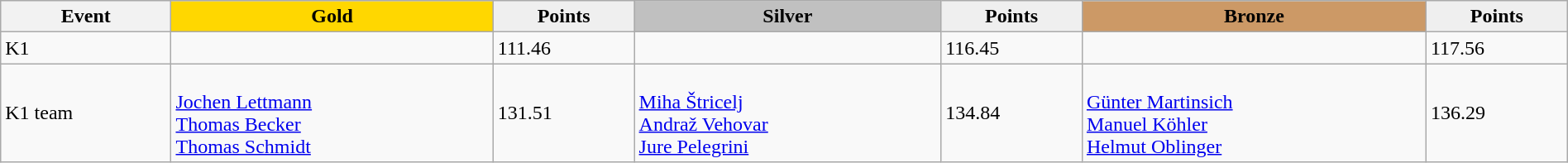<table class="wikitable" width=100%>
<tr>
<th>Event</th>
<td align=center bgcolor="gold"><strong>Gold</strong></td>
<td align=center bgcolor="EFEFEF"><strong>Points</strong></td>
<td align=center bgcolor="silver"><strong>Silver</strong></td>
<td align=center bgcolor="EFEFEF"><strong>Points</strong></td>
<td align=center bgcolor="CC9966"><strong>Bronze</strong></td>
<td align=center bgcolor="EFEFEF"><strong>Points</strong></td>
</tr>
<tr>
<td>K1</td>
<td></td>
<td>111.46</td>
<td></td>
<td>116.45</td>
<td></td>
<td>117.56</td>
</tr>
<tr>
<td>K1 team</td>
<td><br><a href='#'>Jochen Lettmann</a><br><a href='#'>Thomas Becker</a><br><a href='#'>Thomas Schmidt</a></td>
<td>131.51</td>
<td><br><a href='#'>Miha Štricelj</a><br><a href='#'>Andraž Vehovar</a><br><a href='#'>Jure Pelegrini</a></td>
<td>134.84</td>
<td><br><a href='#'>Günter Martinsich</a><br><a href='#'>Manuel Köhler</a><br><a href='#'>Helmut Oblinger</a></td>
<td>136.29</td>
</tr>
</table>
